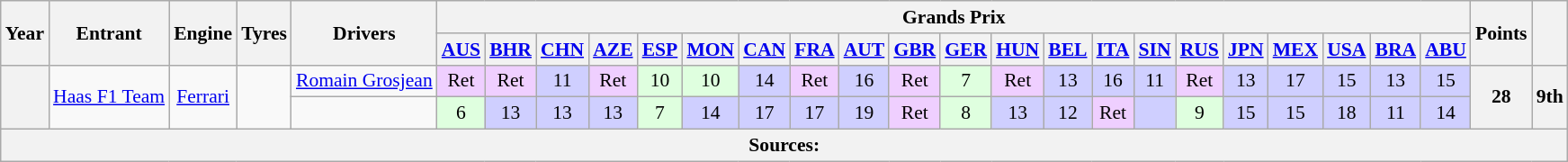<table class="wikitable" style="text-align:center; font-size:90%">
<tr>
<th rowspan="2">Year</th>
<th rowspan="2">Entrant</th>
<th rowspan="2">Engine</th>
<th rowspan="2">Tyres</th>
<th rowspan="2">Drivers</th>
<th colspan="21">Grands Prix</th>
<th rowspan="2">Points</th>
<th rowspan="2"></th>
</tr>
<tr>
<th><a href='#'>AUS</a></th>
<th><a href='#'>BHR</a></th>
<th><a href='#'>CHN</a></th>
<th><a href='#'>AZE</a></th>
<th><a href='#'>ESP</a></th>
<th><a href='#'>MON</a></th>
<th><a href='#'>CAN</a></th>
<th><a href='#'>FRA</a></th>
<th><a href='#'>AUT</a></th>
<th><a href='#'>GBR</a></th>
<th><a href='#'>GER</a></th>
<th><a href='#'>HUN</a></th>
<th><a href='#'>BEL</a></th>
<th><a href='#'>ITA</a></th>
<th><a href='#'>SIN</a></th>
<th><a href='#'>RUS</a></th>
<th><a href='#'>JPN</a></th>
<th><a href='#'>MEX</a></th>
<th><a href='#'>USA</a></th>
<th><a href='#'>BRA</a></th>
<th><a href='#'>ABU</a></th>
</tr>
<tr>
<th rowspan="2"></th>
<td rowspan="2"><a href='#'>Haas F1 Team</a></td>
<td rowspan="2"><a href='#'>Ferrari</a></td>
<td rowspan="2"></td>
<td><a href='#'>Romain Grosjean</a></td>
<td style="background:#EFCFFF;">Ret</td>
<td style="background:#EFCFFF;">Ret</td>
<td style="background:#cfcfff;">11</td>
<td style="background:#EFCFFF;">Ret</td>
<td style="background:#DFFFDF;">10</td>
<td style="background:#DFFFDF;">10</td>
<td style="background:#cfcfff;">14</td>
<td style="background:#EFCFFF;">Ret</td>
<td style="background:#cfcfff;">16</td>
<td style="background:#EFCFFF;">Ret</td>
<td style="background:#DFFFDF;">7</td>
<td style="background:#EFCFFF;">Ret</td>
<td style="background:#cfcfff;">13</td>
<td style="background:#cfcfff;">16</td>
<td style="background:#cfcfff;">11</td>
<td style="background:#EFCFFF;">Ret</td>
<td style="background:#cfcfff;">13</td>
<td style="background:#CFCFFF;">17</td>
<td style="background:#CFCFFF;">15</td>
<td style="background:#CFCFFF;">13</td>
<td style="background:#CFCFFF;">15</td>
<th rowspan="2">28</th>
<th rowspan="2">9th</th>
</tr>
<tr>
<td align="center"></td>
<td style="background:#DFFFDF;">6</td>
<td style="background:#cfcfff;">13</td>
<td style="background:#cfcfff;">13</td>
<td style="background:#cfcfff;">13</td>
<td style="background:#DFFFDF;">7</td>
<td style="background:#cfcfff;">14</td>
<td style="background:#cfcfff;">17</td>
<td style="background:#cfcfff;">17</td>
<td style="background:#cfcfff;">19</td>
<td style="background:#EFCFFF;">Ret</td>
<td style="background:#DFFFDF;">8</td>
<td style="background:#cfcfff;">13</td>
<td style="background:#cfcfff;">12</td>
<td style="background:#EFCFFF;">Ret</td>
<td style="background:#cfcfff;"></td>
<td style="background:#DFFFDF;">9</td>
<td style="background:#cfcfff;">15</td>
<td style="background:#CFCFFF;">15</td>
<td style="background:#CFCFFF;">18</td>
<td style="background:#CFCFFF;">11</td>
<td style="background:#CFCFFF;">14</td>
</tr>
<tr>
<th colspan="28">Sources:</th>
</tr>
</table>
